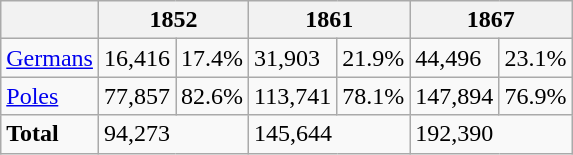<table class="wikitable">
<tr>
<th></th>
<th colspan="2">1852</th>
<th colspan="2">1861</th>
<th colspan="2">1867</th>
</tr>
<tr>
<td><a href='#'>Germans</a></td>
<td>16,416</td>
<td>17.4%</td>
<td>31,903</td>
<td>21.9%</td>
<td>44,496</td>
<td>23.1%</td>
</tr>
<tr>
<td><a href='#'>Poles</a></td>
<td>77,857</td>
<td>82.6%</td>
<td>113,741</td>
<td>78.1%</td>
<td>147,894</td>
<td>76.9%</td>
</tr>
<tr>
<td><strong>Total</strong></td>
<td colspan="2">94,273</td>
<td colspan="2">145,644</td>
<td colspan="2">192,390</td>
</tr>
</table>
